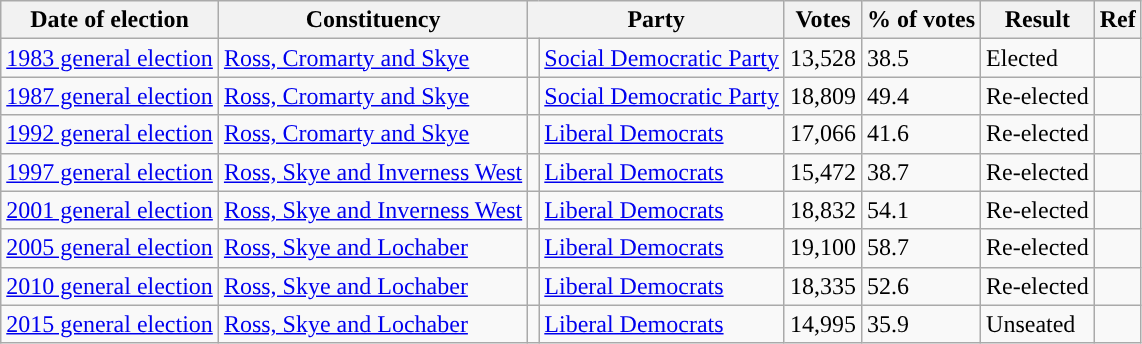<table class="wikitable">
<tr>
<th>Date of election</th>
<th>Constituency</th>
<th colspan="2">Party</th>
<th>Votes</th>
<th>% of votes</th>
<th>Result</th>
<th>Ref</th>
</tr>
<tr>
<td><a href='#'>1983 general election</a></td>
<td><a href='#'>Ross, Cromarty and Skye</a></td>
<td style="background-color: "></td>
<td><a href='#'>Social Democratic Party</a></td>
<td>13,528</td>
<td>38.5</td>
<td>Elected</td>
<td></td>
</tr>
<tr>
<td><a href='#'>1987 general election</a></td>
<td><a href='#'>Ross, Cromarty and Skye</a></td>
<td style="background-color: "></td>
<td><a href='#'>Social Democratic Party</a></td>
<td>18,809</td>
<td>49.4</td>
<td>Re-elected</td>
<td></td>
</tr>
<tr>
<td><a href='#'>1992 general election</a></td>
<td><a href='#'>Ross, Cromarty and Skye</a></td>
<td style="background-color: "></td>
<td><a href='#'>Liberal Democrats</a></td>
<td>17,066</td>
<td>41.6</td>
<td>Re-elected</td>
<td></td>
</tr>
<tr>
<td><a href='#'>1997 general election</a></td>
<td><a href='#'>Ross, Skye and Inverness West</a></td>
<td style="background-color: "></td>
<td><a href='#'>Liberal Democrats</a></td>
<td>15,472</td>
<td>38.7</td>
<td>Re-elected</td>
<td></td>
</tr>
<tr>
<td><a href='#'>2001 general election</a></td>
<td><a href='#'>Ross, Skye and Inverness West</a></td>
<td style="background-color: "></td>
<td><a href='#'>Liberal Democrats</a></td>
<td>18,832</td>
<td>54.1</td>
<td>Re-elected</td>
<td></td>
</tr>
<tr>
<td><a href='#'>2005 general election</a></td>
<td><a href='#'>Ross, Skye and Lochaber</a></td>
<td style="background-color: "></td>
<td><a href='#'>Liberal Democrats</a></td>
<td>19,100</td>
<td>58.7</td>
<td>Re-elected</td>
<td></td>
</tr>
<tr>
<td><a href='#'>2010 general election</a></td>
<td><a href='#'>Ross, Skye and Lochaber</a></td>
<td style="background-color: "></td>
<td><a href='#'>Liberal Democrats</a></td>
<td>18,335</td>
<td>52.6</td>
<td>Re-elected</td>
<td></td>
</tr>
<tr>
<td><a href='#'>2015 general election</a></td>
<td><a href='#'>Ross, Skye and Lochaber</a></td>
<td style="background-color: "></td>
<td><a href='#'>Liberal Democrats</a></td>
<td>14,995</td>
<td>35.9</td>
<td>Unseated</td>
<td></td>
</tr>
</table>
